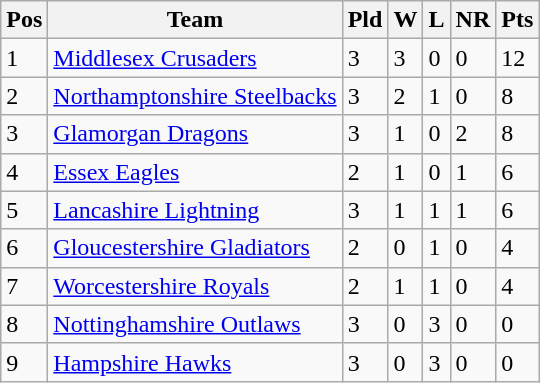<table class="wikitable">
<tr>
<th>Pos</th>
<th>Team</th>
<th>Pld</th>
<th>W</th>
<th>L</th>
<th>NR</th>
<th>Pts</th>
</tr>
<tr>
<td>1</td>
<td><a href='#'>Middlesex Crusaders</a></td>
<td>3</td>
<td>3</td>
<td>0</td>
<td>0</td>
<td>12</td>
</tr>
<tr>
<td>2</td>
<td><a href='#'>Northamptonshire Steelbacks</a></td>
<td>3</td>
<td>2</td>
<td>1</td>
<td>0</td>
<td>8</td>
</tr>
<tr>
<td>3</td>
<td><a href='#'>Glamorgan Dragons</a></td>
<td>3</td>
<td>1</td>
<td>0</td>
<td>2</td>
<td>8</td>
</tr>
<tr>
<td>4</td>
<td><a href='#'>Essex Eagles</a></td>
<td>2</td>
<td>1</td>
<td>0</td>
<td>1</td>
<td>6</td>
</tr>
<tr>
<td>5</td>
<td><a href='#'>Lancashire Lightning</a></td>
<td>3</td>
<td>1</td>
<td>1</td>
<td>1</td>
<td>6</td>
</tr>
<tr>
<td>6</td>
<td><a href='#'>Gloucestershire Gladiators</a></td>
<td>2</td>
<td>0</td>
<td>1</td>
<td>0</td>
<td>4</td>
</tr>
<tr>
<td>7</td>
<td><a href='#'>Worcestershire Royals</a></td>
<td>2</td>
<td>1</td>
<td>1</td>
<td>0</td>
<td>4</td>
</tr>
<tr>
<td>8</td>
<td><a href='#'>Nottinghamshire Outlaws</a></td>
<td>3</td>
<td>0</td>
<td>3</td>
<td>0</td>
<td>0</td>
</tr>
<tr>
<td>9</td>
<td><a href='#'>Hampshire Hawks</a></td>
<td>3</td>
<td>0</td>
<td>3</td>
<td>0</td>
<td>0</td>
</tr>
</table>
